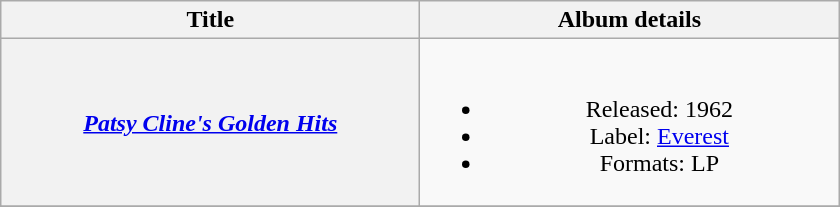<table class="wikitable plainrowheaders" style="text-align:center;">
<tr>
<th scope="col" style="width:17em;">Title</th>
<th scope="col" style="width:17em;">Album details</th>
</tr>
<tr>
<th scope="row"><em><a href='#'>Patsy Cline's Golden Hits</a></em></th>
<td><br><ul><li>Released: 1962</li><li>Label: <a href='#'>Everest</a> </li><li>Formats: LP</li></ul></td>
</tr>
<tr>
</tr>
</table>
